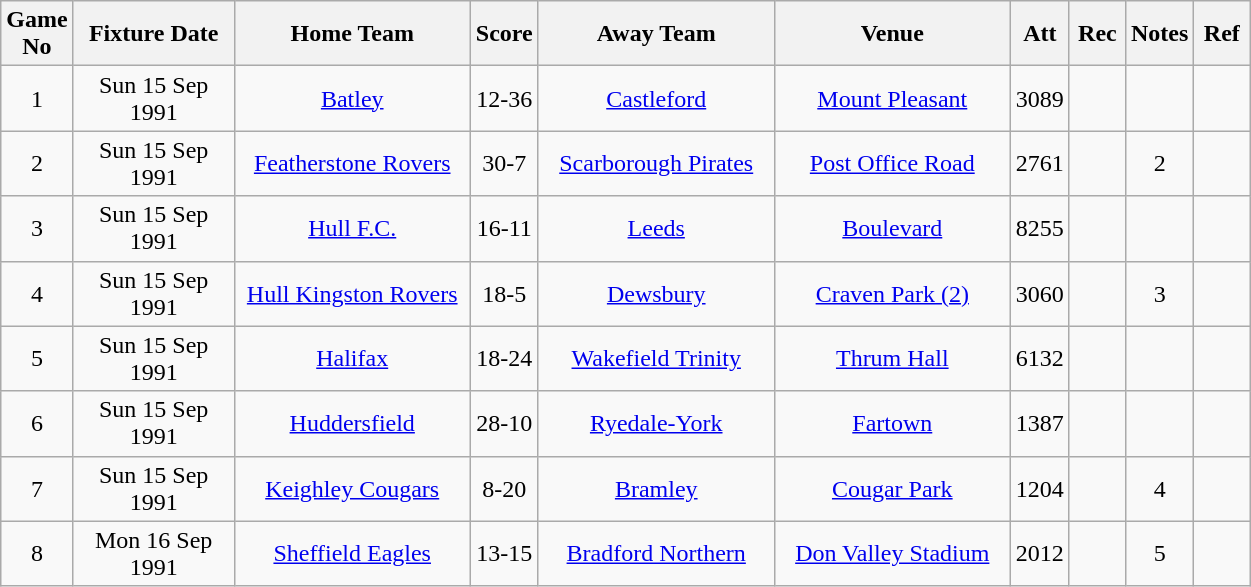<table class="wikitable" style="text-align:center;">
<tr>
<th width=20 abbr="No">Game No</th>
<th width=100 abbr="Date">Fixture Date</th>
<th width=150 abbr="Home Team">Home Team</th>
<th width=20 abbr="Score">Score</th>
<th width=150 abbr="Away Team">Away Team</th>
<th width=150 abbr="Venue">Venue</th>
<th width=30 abbr="Att">Att</th>
<th width=30 abbr="Rec">Rec</th>
<th width=20 abbr="Notes">Notes</th>
<th width=30 abbr="Ref">Ref</th>
</tr>
<tr>
<td>1</td>
<td>Sun 15 Sep 1991</td>
<td><a href='#'>Batley</a></td>
<td>12-36</td>
<td><a href='#'>Castleford</a></td>
<td><a href='#'>Mount Pleasant</a></td>
<td>3089</td>
<td></td>
<td></td>
<td></td>
</tr>
<tr>
<td>2</td>
<td>Sun 15 Sep 1991</td>
<td><a href='#'>Featherstone Rovers</a></td>
<td>30-7</td>
<td><a href='#'>Scarborough Pirates</a></td>
<td><a href='#'>Post Office Road</a></td>
<td>2761</td>
<td></td>
<td>2</td>
<td></td>
</tr>
<tr>
<td>3</td>
<td>Sun 15 Sep 1991</td>
<td><a href='#'>Hull F.C.</a></td>
<td>16-11</td>
<td><a href='#'>Leeds</a></td>
<td><a href='#'>Boulevard</a></td>
<td>8255</td>
<td></td>
<td></td>
<td></td>
</tr>
<tr>
<td>4</td>
<td>Sun 15 Sep 1991</td>
<td><a href='#'>Hull Kingston Rovers</a></td>
<td>18-5</td>
<td><a href='#'>Dewsbury</a></td>
<td><a href='#'>Craven Park (2)</a></td>
<td>3060</td>
<td></td>
<td>3</td>
<td></td>
</tr>
<tr>
<td>5</td>
<td>Sun 15 Sep 1991</td>
<td><a href='#'>Halifax</a></td>
<td>18-24</td>
<td><a href='#'>Wakefield Trinity</a></td>
<td><a href='#'>Thrum Hall</a></td>
<td>6132</td>
<td></td>
<td></td>
<td></td>
</tr>
<tr>
<td>6</td>
<td>Sun 15 Sep 1991</td>
<td><a href='#'>Huddersfield</a></td>
<td>28-10</td>
<td><a href='#'>Ryedale-York</a></td>
<td><a href='#'>Fartown</a></td>
<td>1387</td>
<td></td>
<td></td>
<td></td>
</tr>
<tr>
<td>7</td>
<td>Sun 15 Sep 1991</td>
<td><a href='#'>Keighley Cougars</a></td>
<td>8-20</td>
<td><a href='#'>Bramley</a></td>
<td><a href='#'>Cougar Park</a></td>
<td>1204</td>
<td></td>
<td>4</td>
<td></td>
</tr>
<tr>
<td>8</td>
<td>Mon 16 Sep 1991</td>
<td><a href='#'>Sheffield Eagles</a></td>
<td>13-15</td>
<td><a href='#'>Bradford Northern</a></td>
<td><a href='#'>Don Valley Stadium</a></td>
<td>2012</td>
<td></td>
<td>5</td>
<td></td>
</tr>
</table>
